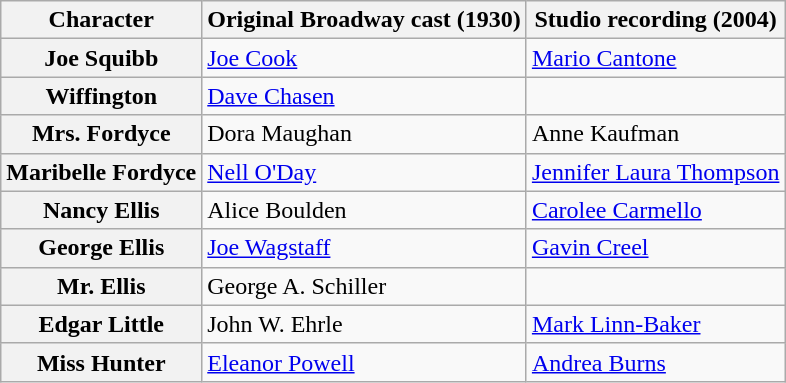<table class="wikitable">
<tr>
<th>Character</th>
<th>Original Broadway cast (1930)</th>
<th>Studio recording (2004)</th>
</tr>
<tr>
<th>Joe Squibb</th>
<td><a href='#'>Joe Cook</a></td>
<td><a href='#'>Mario Cantone</a></td>
</tr>
<tr>
<th>Wiffington</th>
<td><a href='#'>Dave Chasen</a></td>
<td></td>
</tr>
<tr>
<th>Mrs. Fordyce</th>
<td>Dora Maughan</td>
<td>Anne Kaufman</td>
</tr>
<tr>
<th>Maribelle Fordyce</th>
<td><a href='#'>Nell O'Day</a></td>
<td><a href='#'>Jennifer Laura Thompson</a></td>
</tr>
<tr>
<th>Nancy Ellis</th>
<td>Alice Boulden</td>
<td><a href='#'>Carolee Carmello</a></td>
</tr>
<tr>
<th>George Ellis</th>
<td><a href='#'>Joe Wagstaff</a></td>
<td><a href='#'>Gavin Creel</a></td>
</tr>
<tr>
<th>Mr. Ellis</th>
<td>George A. Schiller</td>
<td></td>
</tr>
<tr>
<th>Edgar Little</th>
<td>John W. Ehrle</td>
<td><a href='#'>Mark Linn-Baker</a></td>
</tr>
<tr>
<th>Miss Hunter</th>
<td><a href='#'>Eleanor Powell</a></td>
<td><a href='#'>Andrea Burns</a></td>
</tr>
</table>
